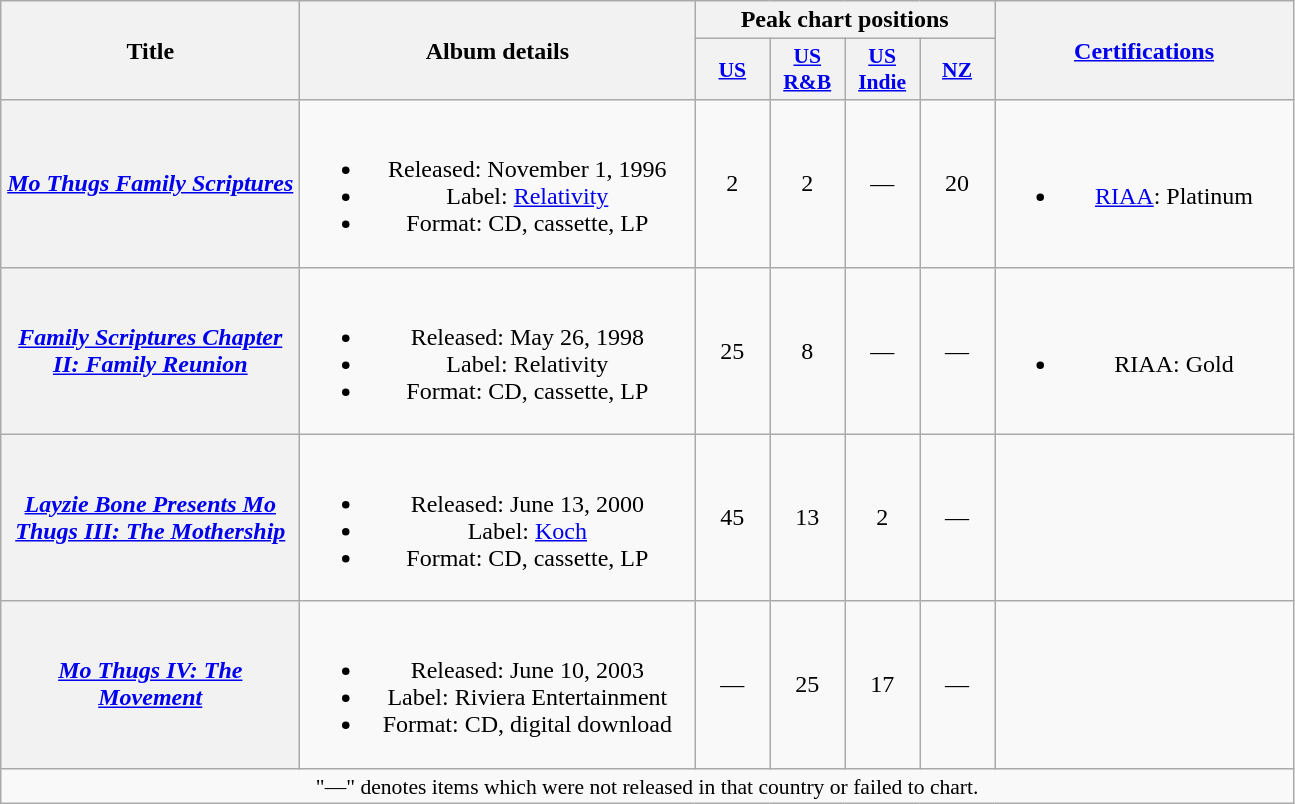<table class="wikitable plainrowheaders" style="text-align:center;">
<tr>
<th scope="col" rowspan="2" style="width:12em;">Title</th>
<th scope="col" rowspan="2" style="width:16em;">Album details</th>
<th colspan="4" scope="col">Peak chart positions</th>
<th scope="col" rowspan="2" style="width:12em;"><a href='#'>Certifications</a></th>
</tr>
<tr>
<th scope="col" style="width:3em;font-size:90%;"><a href='#'>US</a><br></th>
<th scope="col" style="width:3em;font-size:90%;"><a href='#'>US R&B</a><br></th>
<th scope="col" style="width:3em;font-size:90%;"><a href='#'>US Indie</a><br></th>
<th scope="col" style="width:3em;font-size:90%;"><a href='#'>NZ</a><br></th>
</tr>
<tr>
<th scope="row"><em><a href='#'>Mo Thugs Family Scriptures</a></em></th>
<td><br><ul><li>Released: November 1, 1996</li><li>Label: <a href='#'>Relativity</a></li><li>Format: CD, cassette, LP</li></ul></td>
<td>2</td>
<td>2</td>
<td>—</td>
<td>20</td>
<td><br><ul><li><a href='#'>RIAA</a>: Platinum</li></ul></td>
</tr>
<tr>
<th scope="row"><em><a href='#'>Family Scriptures Chapter II: Family Reunion</a></em></th>
<td><br><ul><li>Released: May 26, 1998</li><li>Label: Relativity</li><li>Format: CD, cassette, LP</li></ul></td>
<td>25</td>
<td>8</td>
<td>—</td>
<td>—</td>
<td><br><ul><li>RIAA: Gold</li></ul></td>
</tr>
<tr>
<th scope="row"><em><a href='#'>Layzie Bone Presents Mo Thugs III: The Mothership</a></em></th>
<td><br><ul><li>Released: June 13, 2000</li><li>Label: <a href='#'>Koch</a></li><li>Format: CD, cassette, LP</li></ul></td>
<td>45</td>
<td>13</td>
<td>2</td>
<td>—</td>
<td></td>
</tr>
<tr>
<th scope="row"><em><a href='#'>Mo Thugs IV: The Movement</a></em></th>
<td><br><ul><li>Released: June 10, 2003</li><li>Label: Riviera Entertainment</li><li>Format: CD, digital download</li></ul></td>
<td>—</td>
<td>25</td>
<td>17</td>
<td>—</td>
</tr>
<tr>
<td colspan="15" style="font-size:90%;">"—" denotes items which were not released in that country or failed to chart.</td>
</tr>
</table>
